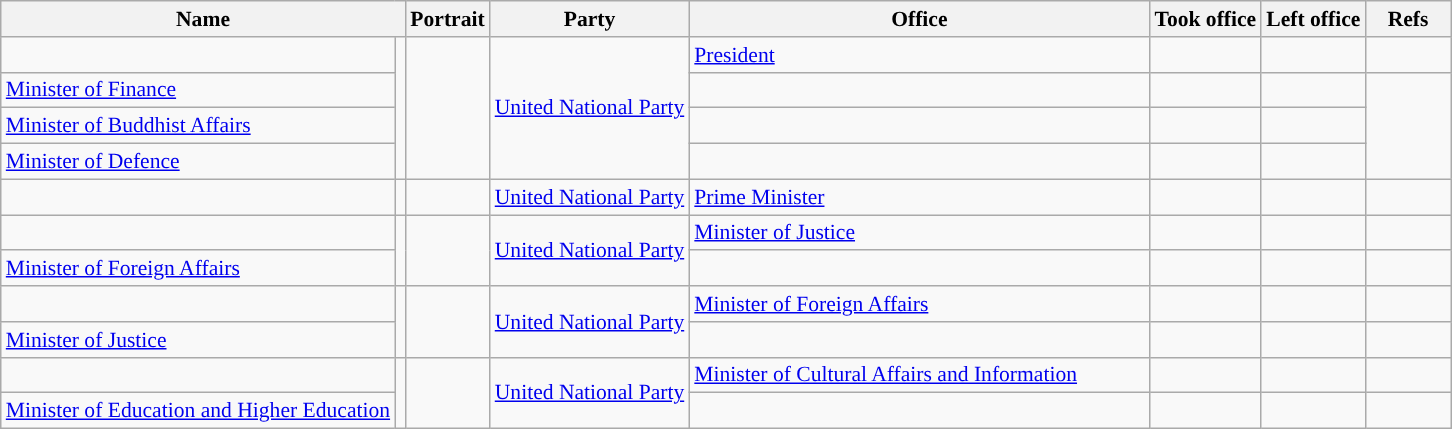<table class="wikitable plainrowheaders sortable" style="font-size:90%; text-align:left;">
<tr>
<th scope=col colspan="2">Name</th>
<th scope=col class=unsortable>Portrait</th>
<th scope=col>Party</th>
<th scope=col width=300px>Office</th>
<th scope=col>Took office</th>
<th scope=col>Left office</th>
<th scope=col width=50px class=unsortable>Refs</th>
</tr>
<tr>
<td !align="center" style="background:"></td>
<td rowspan=4></td>
<td align=center rowspan=4></td>
<td rowspan=4><a href='#'>United National Party</a></td>
<td><a href='#'>President</a></td>
<td align=center></td>
<td align=center></td>
<td align=center></td>
</tr>
<tr>
<td><a href='#'>Minister of Finance</a></td>
<td align=center></td>
<td align=center></td>
<td align=center></td>
</tr>
<tr>
<td><a href='#'>Minister of Buddhist Affairs</a></td>
<td align=center></td>
<td align=center></td>
<td align=center></td>
</tr>
<tr>
<td><a href='#'>Minister of Defence</a></td>
<td align=center></td>
<td align=center></td>
<td align=center></td>
</tr>
<tr>
<td !align="center" style="background:"></td>
<td></td>
<td align=center></td>
<td><a href='#'>United National Party</a></td>
<td><a href='#'>Prime Minister</a></td>
<td align=center></td>
<td align=center></td>
<td align=center></td>
</tr>
<tr>
<td !align="center" style="background:"></td>
<td rowspan=2></td>
<td align=center rowspan=2></td>
<td rowspan=2><a href='#'>United National Party</a></td>
<td><a href='#'>Minister of Justice</a></td>
<td align=center></td>
<td align=center></td>
<td align=center></td>
</tr>
<tr>
<td><a href='#'>Minister of Foreign Affairs</a></td>
<td align=center></td>
<td align=center></td>
<td align=center></td>
</tr>
<tr>
<td !align="center" style="background:"></td>
<td rowspan=2></td>
<td align=center rowspan=2></td>
<td rowspan=2><a href='#'>United National Party</a></td>
<td><a href='#'>Minister of Foreign Affairs</a></td>
<td align=center></td>
<td align=center></td>
<td align=center></td>
</tr>
<tr>
<td><a href='#'>Minister of Justice</a></td>
<td align=center></td>
<td align=center></td>
<td align=center></td>
</tr>
<tr>
<td !align="center" style="background:"></td>
<td rowspan=2></td>
<td align=center rowspan=2></td>
<td rowspan=2><a href='#'>United National Party</a></td>
<td><a href='#'>Minister of Cultural Affairs and Information</a></td>
<td align=center></td>
<td align=center></td>
<td align=center></td>
</tr>
<tr>
<td><a href='#'>Minister of Education and Higher Education</a></td>
<td align=center></td>
<td align=center></td>
<td align=center></td>
</tr>
</table>
